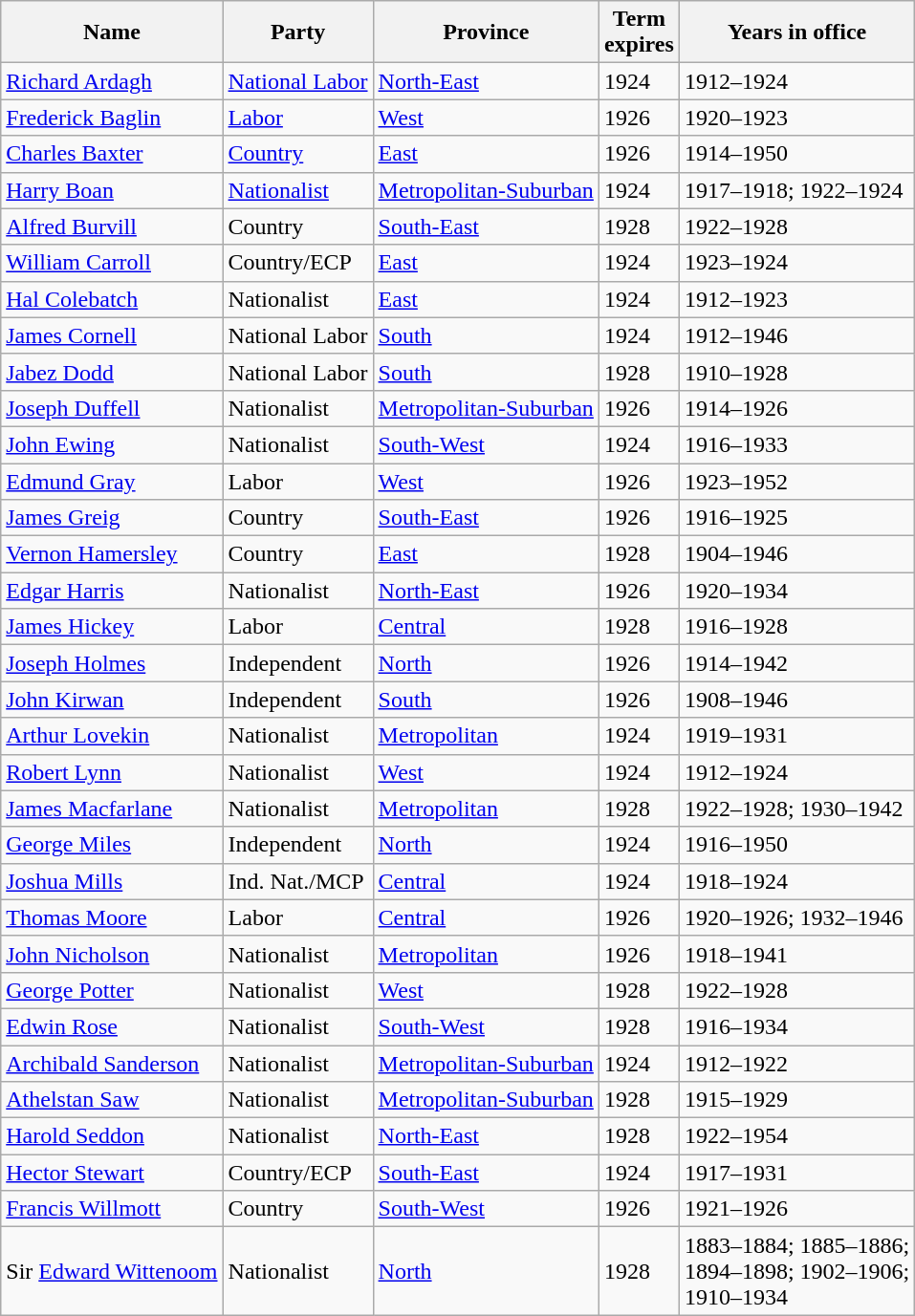<table class="wikitable sortable">
<tr>
<th><strong>Name</strong></th>
<th><strong>Party</strong></th>
<th><strong>Province</strong></th>
<th><strong>Term<br>expires</strong></th>
<th><strong>Years in office</strong></th>
</tr>
<tr>
<td><a href='#'>Richard Ardagh</a></td>
<td><a href='#'>National Labor</a></td>
<td><a href='#'>North-East</a></td>
<td>1924</td>
<td>1912–1924</td>
</tr>
<tr>
<td><a href='#'>Frederick Baglin</a></td>
<td><a href='#'>Labor</a></td>
<td><a href='#'>West</a></td>
<td>1926</td>
<td>1920–1923</td>
</tr>
<tr>
<td><a href='#'>Charles Baxter</a></td>
<td><a href='#'>Country</a></td>
<td><a href='#'>East</a></td>
<td>1926</td>
<td>1914–1950</td>
</tr>
<tr>
<td><a href='#'>Harry Boan</a></td>
<td><a href='#'>Nationalist</a></td>
<td><a href='#'>Metropolitan-Suburban</a></td>
<td>1924</td>
<td>1917–1918; 1922–1924</td>
</tr>
<tr>
<td><a href='#'>Alfred Burvill</a></td>
<td>Country</td>
<td><a href='#'>South-East</a></td>
<td>1928</td>
<td>1922–1928</td>
</tr>
<tr>
<td><a href='#'>William Carroll</a></td>
<td>Country/ECP</td>
<td><a href='#'>East</a></td>
<td>1924</td>
<td>1923–1924</td>
</tr>
<tr>
<td><a href='#'>Hal Colebatch</a></td>
<td>Nationalist</td>
<td><a href='#'>East</a></td>
<td>1924</td>
<td>1912–1923</td>
</tr>
<tr>
<td><a href='#'>James Cornell</a></td>
<td>National Labor</td>
<td><a href='#'>South</a></td>
<td>1924</td>
<td>1912–1946</td>
</tr>
<tr>
<td><a href='#'>Jabez Dodd</a></td>
<td>National Labor</td>
<td><a href='#'>South</a></td>
<td>1928</td>
<td>1910–1928</td>
</tr>
<tr>
<td><a href='#'>Joseph Duffell</a></td>
<td>Nationalist</td>
<td><a href='#'>Metropolitan-Suburban</a></td>
<td>1926</td>
<td>1914–1926</td>
</tr>
<tr>
<td><a href='#'>John Ewing</a></td>
<td>Nationalist</td>
<td><a href='#'>South-West</a></td>
<td>1924</td>
<td>1916–1933</td>
</tr>
<tr>
<td><a href='#'>Edmund Gray</a></td>
<td>Labor</td>
<td><a href='#'>West</a></td>
<td>1926</td>
<td>1923–1952</td>
</tr>
<tr>
<td><a href='#'>James Greig</a></td>
<td>Country</td>
<td><a href='#'>South-East</a></td>
<td>1926</td>
<td>1916–1925</td>
</tr>
<tr>
<td><a href='#'>Vernon Hamersley</a></td>
<td>Country</td>
<td><a href='#'>East</a></td>
<td>1928</td>
<td>1904–1946</td>
</tr>
<tr>
<td><a href='#'>Edgar Harris</a></td>
<td>Nationalist</td>
<td><a href='#'>North-East</a></td>
<td>1926</td>
<td>1920–1934</td>
</tr>
<tr>
<td><a href='#'>James Hickey</a></td>
<td>Labor</td>
<td><a href='#'>Central</a></td>
<td>1928</td>
<td>1916–1928</td>
</tr>
<tr>
<td><a href='#'>Joseph Holmes</a></td>
<td>Independent</td>
<td><a href='#'>North</a></td>
<td>1926</td>
<td>1914–1942</td>
</tr>
<tr>
<td><a href='#'>John Kirwan</a></td>
<td>Independent</td>
<td><a href='#'>South</a></td>
<td>1926</td>
<td>1908–1946</td>
</tr>
<tr>
<td><a href='#'>Arthur Lovekin</a></td>
<td>Nationalist</td>
<td><a href='#'>Metropolitan</a></td>
<td>1924</td>
<td>1919–1931</td>
</tr>
<tr>
<td><a href='#'>Robert Lynn</a></td>
<td>Nationalist</td>
<td><a href='#'>West</a></td>
<td>1924</td>
<td>1912–1924</td>
</tr>
<tr>
<td><a href='#'>James Macfarlane</a></td>
<td>Nationalist</td>
<td><a href='#'>Metropolitan</a></td>
<td>1928</td>
<td>1922–1928; 1930–1942</td>
</tr>
<tr>
<td><a href='#'>George Miles</a></td>
<td>Independent</td>
<td><a href='#'>North</a></td>
<td>1924</td>
<td>1916–1950</td>
</tr>
<tr>
<td><a href='#'>Joshua Mills</a></td>
<td>Ind. Nat./MCP</td>
<td><a href='#'>Central</a></td>
<td>1924</td>
<td>1918–1924</td>
</tr>
<tr>
<td><a href='#'>Thomas Moore</a></td>
<td>Labor</td>
<td><a href='#'>Central</a></td>
<td>1926</td>
<td>1920–1926; 1932–1946</td>
</tr>
<tr>
<td><a href='#'>John Nicholson</a></td>
<td>Nationalist</td>
<td><a href='#'>Metropolitan</a></td>
<td>1926</td>
<td>1918–1941</td>
</tr>
<tr>
<td><a href='#'>George Potter</a></td>
<td>Nationalist</td>
<td><a href='#'>West</a></td>
<td>1928</td>
<td>1922–1928</td>
</tr>
<tr>
<td><a href='#'>Edwin Rose</a></td>
<td>Nationalist</td>
<td><a href='#'>South-West</a></td>
<td>1928</td>
<td>1916–1934</td>
</tr>
<tr>
<td><a href='#'>Archibald Sanderson</a></td>
<td>Nationalist</td>
<td><a href='#'>Metropolitan-Suburban</a></td>
<td>1924</td>
<td>1912–1922</td>
</tr>
<tr>
<td><a href='#'>Athelstan Saw</a></td>
<td>Nationalist</td>
<td><a href='#'>Metropolitan-Suburban</a></td>
<td>1928</td>
<td>1915–1929</td>
</tr>
<tr>
<td><a href='#'>Harold Seddon</a></td>
<td>Nationalist</td>
<td><a href='#'>North-East</a></td>
<td>1928</td>
<td>1922–1954</td>
</tr>
<tr>
<td><a href='#'>Hector Stewart</a></td>
<td>Country/ECP</td>
<td><a href='#'>South-East</a></td>
<td>1924</td>
<td>1917–1931</td>
</tr>
<tr>
<td><a href='#'>Francis Willmott</a></td>
<td>Country</td>
<td><a href='#'>South-West</a></td>
<td>1926</td>
<td>1921–1926</td>
</tr>
<tr>
<td>Sir <a href='#'>Edward Wittenoom</a></td>
<td>Nationalist</td>
<td><a href='#'>North</a></td>
<td>1928</td>
<td>1883–1884; 1885–1886;<br>1894–1898; 1902–1906;<br>1910–1934</td>
</tr>
</table>
